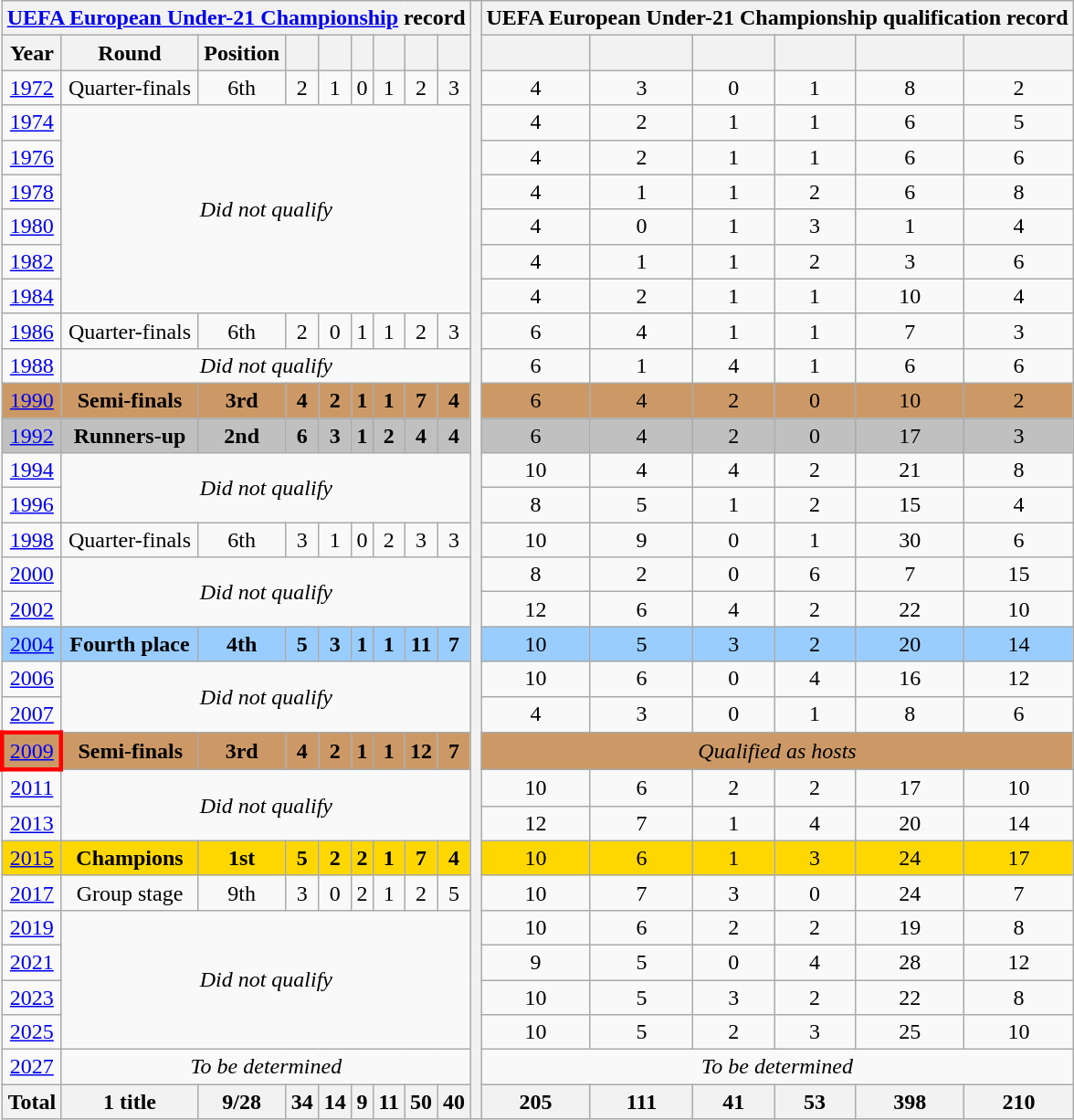<table class="wikitable" style="text-align: center;">
<tr>
<th colspan=9><a href='#'>UEFA European Under-21 Championship</a> record</th>
<th style="width:1%;" rowspan="32"></th>
<th colspan=6>UEFA European Under-21 Championship qualification record</th>
</tr>
<tr>
<th>Year</th>
<th>Round</th>
<th>Position</th>
<th></th>
<th></th>
<th></th>
<th></th>
<th></th>
<th></th>
<th></th>
<th></th>
<th></th>
<th></th>
<th></th>
<th></th>
</tr>
<tr>
<td><a href='#'>1972</a></td>
<td>Quarter-finals</td>
<td>6th</td>
<td>2</td>
<td>1</td>
<td>0</td>
<td>1</td>
<td>2</td>
<td>3</td>
<td>4</td>
<td>3</td>
<td>0</td>
<td>1</td>
<td>8</td>
<td>2</td>
</tr>
<tr>
<td><a href='#'>1974</a></td>
<td colspan=8 rowspan=6><em>Did not qualify</em></td>
<td>4</td>
<td>2</td>
<td>1</td>
<td>1</td>
<td>6</td>
<td>5</td>
</tr>
<tr>
<td><a href='#'>1976</a></td>
<td>4</td>
<td>2</td>
<td>1</td>
<td>1</td>
<td>6</td>
<td>6</td>
</tr>
<tr>
<td><a href='#'>1978</a></td>
<td>4</td>
<td>1</td>
<td>1</td>
<td>2</td>
<td>6</td>
<td>8</td>
</tr>
<tr>
<td><a href='#'>1980</a></td>
<td>4</td>
<td>0</td>
<td>1</td>
<td>3</td>
<td>1</td>
<td>4</td>
</tr>
<tr>
<td><a href='#'>1982</a></td>
<td>4</td>
<td>1</td>
<td>1</td>
<td>2</td>
<td>3</td>
<td>6</td>
</tr>
<tr>
<td><a href='#'>1984</a></td>
<td>4</td>
<td>2</td>
<td>1</td>
<td>1</td>
<td>10</td>
<td>4</td>
</tr>
<tr>
<td><a href='#'>1986</a></td>
<td>Quarter-finals</td>
<td>6th</td>
<td>2</td>
<td>0</td>
<td>1</td>
<td>1</td>
<td>2</td>
<td>3</td>
<td>6</td>
<td>4</td>
<td>1</td>
<td>1</td>
<td>7</td>
<td>3</td>
</tr>
<tr>
<td><a href='#'>1988</a></td>
<td colspan=8 rowspan=1><em>Did not qualify</em></td>
<td>6</td>
<td>1</td>
<td>4</td>
<td>1</td>
<td>6</td>
<td>6</td>
</tr>
<tr bgcolor="#cc9966">
<td><a href='#'>1990</a></td>
<td><strong>Semi-finals</strong></td>
<td><strong>3rd</strong></td>
<td><strong>4</strong></td>
<td><strong>2</strong></td>
<td><strong>1</strong></td>
<td><strong>1</strong></td>
<td><strong>7</strong></td>
<td><strong>4</strong></td>
<td>6</td>
<td>4</td>
<td>2</td>
<td>0</td>
<td>10</td>
<td>2</td>
</tr>
<tr bgcolor=silver>
<td><a href='#'>1992</a></td>
<td><strong>Runners-up</strong></td>
<td><strong>2nd</strong></td>
<td><strong>6</strong></td>
<td><strong>3</strong></td>
<td><strong>1</strong></td>
<td><strong>2</strong></td>
<td><strong>4</strong></td>
<td><strong>4</strong></td>
<td>6</td>
<td>4</td>
<td>2</td>
<td>0</td>
<td>17</td>
<td>3</td>
</tr>
<tr>
<td> <a href='#'>1994</a></td>
<td colspan=8 rowspan=2><em>Did not qualify</em></td>
<td>10</td>
<td>4</td>
<td>4</td>
<td>2</td>
<td>21</td>
<td>8</td>
</tr>
<tr>
<td> <a href='#'>1996</a></td>
<td>8</td>
<td>5</td>
<td>1</td>
<td>2</td>
<td>15</td>
<td>4</td>
</tr>
<tr>
<td> <a href='#'>1998</a></td>
<td>Quarter-finals</td>
<td>6th</td>
<td>3</td>
<td>1</td>
<td>0</td>
<td>2</td>
<td>3</td>
<td>3</td>
<td>10</td>
<td>9</td>
<td>0</td>
<td>1</td>
<td>30</td>
<td>6</td>
</tr>
<tr>
<td> <a href='#'>2000</a></td>
<td colspan=8 rowspan=2><em>Did not qualify</em></td>
<td>8</td>
<td>2</td>
<td>0</td>
<td>6</td>
<td>7</td>
<td>15</td>
</tr>
<tr>
<td> <a href='#'>2002</a></td>
<td>12</td>
<td>6</td>
<td>4</td>
<td>2</td>
<td>22</td>
<td>10</td>
</tr>
<tr style="background:#9acdff;">
<td> <a href='#'>2004</a></td>
<td><strong>Fourth place</strong></td>
<td><strong>4th</strong></td>
<td><strong>5</strong></td>
<td><strong>3</strong></td>
<td><strong>1</strong></td>
<td><strong>1</strong></td>
<td><strong>11</strong></td>
<td><strong>7</strong></td>
<td>10</td>
<td>5</td>
<td>3</td>
<td>2</td>
<td>20</td>
<td>14</td>
</tr>
<tr>
<td> <a href='#'>2006</a></td>
<td colspan=8 rowspan=2><em>Did not qualify</em></td>
<td>10</td>
<td>6</td>
<td>0</td>
<td>4</td>
<td>16</td>
<td>12</td>
</tr>
<tr>
<td> <a href='#'>2007</a></td>
<td>4</td>
<td>3</td>
<td>0</td>
<td>1</td>
<td>8</td>
<td>6</td>
</tr>
<tr bgcolor="#cc9966">
<td style="border: 3px solid red"> <a href='#'>2009</a></td>
<td><strong>Semi-finals</strong></td>
<td><strong>3rd</strong></td>
<td><strong>4</strong></td>
<td><strong>2</strong></td>
<td><strong>1</strong></td>
<td><strong>1</strong></td>
<td><strong>12</strong></td>
<td><strong>7</strong></td>
<td colspan=6><em>Qualified as hosts</em></td>
</tr>
<tr>
<td> <a href='#'>2011</a></td>
<td colspan=8 rowspan=2><em>Did not qualify</em></td>
<td>10</td>
<td>6</td>
<td>2</td>
<td>2</td>
<td>17</td>
<td>10</td>
</tr>
<tr>
<td> <a href='#'>2013</a></td>
<td>12</td>
<td>7</td>
<td>1</td>
<td>4</td>
<td>20</td>
<td>14</td>
</tr>
<tr bgcolor=gold>
<td> <a href='#'>2015</a></td>
<td><strong>Champions</strong></td>
<td><strong>1st</strong></td>
<td><strong>5</strong></td>
<td><strong>2</strong></td>
<td><strong>2</strong></td>
<td><strong>1</strong></td>
<td><strong>7</strong></td>
<td><strong>4</strong></td>
<td>10</td>
<td>6</td>
<td>1</td>
<td>3</td>
<td>24</td>
<td>17</td>
</tr>
<tr>
<td> <a href='#'>2017</a></td>
<td>Group stage</td>
<td>9th</td>
<td>3</td>
<td>0</td>
<td>2</td>
<td>1</td>
<td>2</td>
<td>5</td>
<td>10</td>
<td>7</td>
<td>3</td>
<td>0</td>
<td>24</td>
<td>7</td>
</tr>
<tr>
<td> <a href='#'>2019</a></td>
<td rowspan=4 colspan=8><em>Did not qualify</em></td>
<td>10</td>
<td>6</td>
<td>2</td>
<td>2</td>
<td>19</td>
<td>8</td>
</tr>
<tr>
<td> <a href='#'>2021</a></td>
<td>9</td>
<td>5</td>
<td>0</td>
<td>4</td>
<td>28</td>
<td>12</td>
</tr>
<tr>
<td> <a href='#'>2023</a></td>
<td>10</td>
<td>5</td>
<td>3</td>
<td>2</td>
<td>22</td>
<td>8</td>
</tr>
<tr>
<td> <a href='#'>2025</a></td>
<td>10</td>
<td>5</td>
<td>2</td>
<td>3</td>
<td>25</td>
<td>10</td>
</tr>
<tr>
<td> <a href='#'>2027</a></td>
<td colspan=8><em>To be determined</em></td>
<td colspan=6><em>To be determined</em></td>
</tr>
<tr>
<th>Total</th>
<th>1 title</th>
<th>9/28</th>
<th>34</th>
<th>14</th>
<th>9</th>
<th>11</th>
<th>50</th>
<th>40</th>
<th>205</th>
<th>111</th>
<th>41</th>
<th>53</th>
<th>398</th>
<th>210</th>
</tr>
</table>
